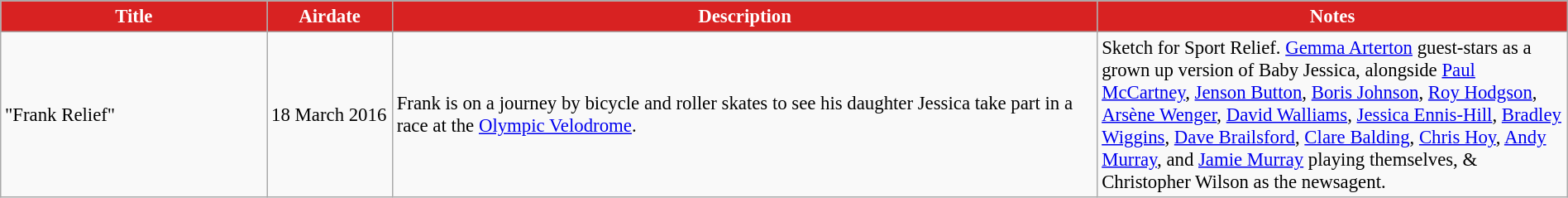<table class="wikitable" width=100% border=1 style="font-size: 95%">
<tr>
</tr>
<tr style="color:#fff;">
<th style="background:#D82222" width=17%>Title</th>
<th style="background:#D82222" width=8%>Airdate</th>
<th style="background:#D82222" width=45%>Description</th>
<th style="background:#D82222" width=30%>Notes</th>
</tr>
<tr>
<td>"Frank Relief"</td>
<td>18 March 2016</td>
<td>Frank is on a journey by bicycle and roller skates to see his daughter Jessica take part in a race at the <a href='#'>Olympic Velodrome</a>.</td>
<td>Sketch for Sport Relief. <a href='#'>Gemma Arterton</a> guest-stars as a grown up version of Baby Jessica, alongside <a href='#'>Paul McCartney</a>, <a href='#'>Jenson Button</a>,  <a href='#'>Boris Johnson</a>, <a href='#'>Roy Hodgson</a>, <a href='#'>Arsène Wenger</a>, <a href='#'>David Walliams</a>, <a href='#'>Jessica Ennis-Hill</a>, <a href='#'>Bradley Wiggins</a>, <a href='#'>Dave Brailsford</a>, <a href='#'>Clare Balding</a>, <a href='#'>Chris Hoy</a>, <a href='#'>Andy Murray</a>, and <a href='#'>Jamie Murray</a> playing themselves, & Christopher Wilson as the newsagent.</td>
</tr>
</table>
